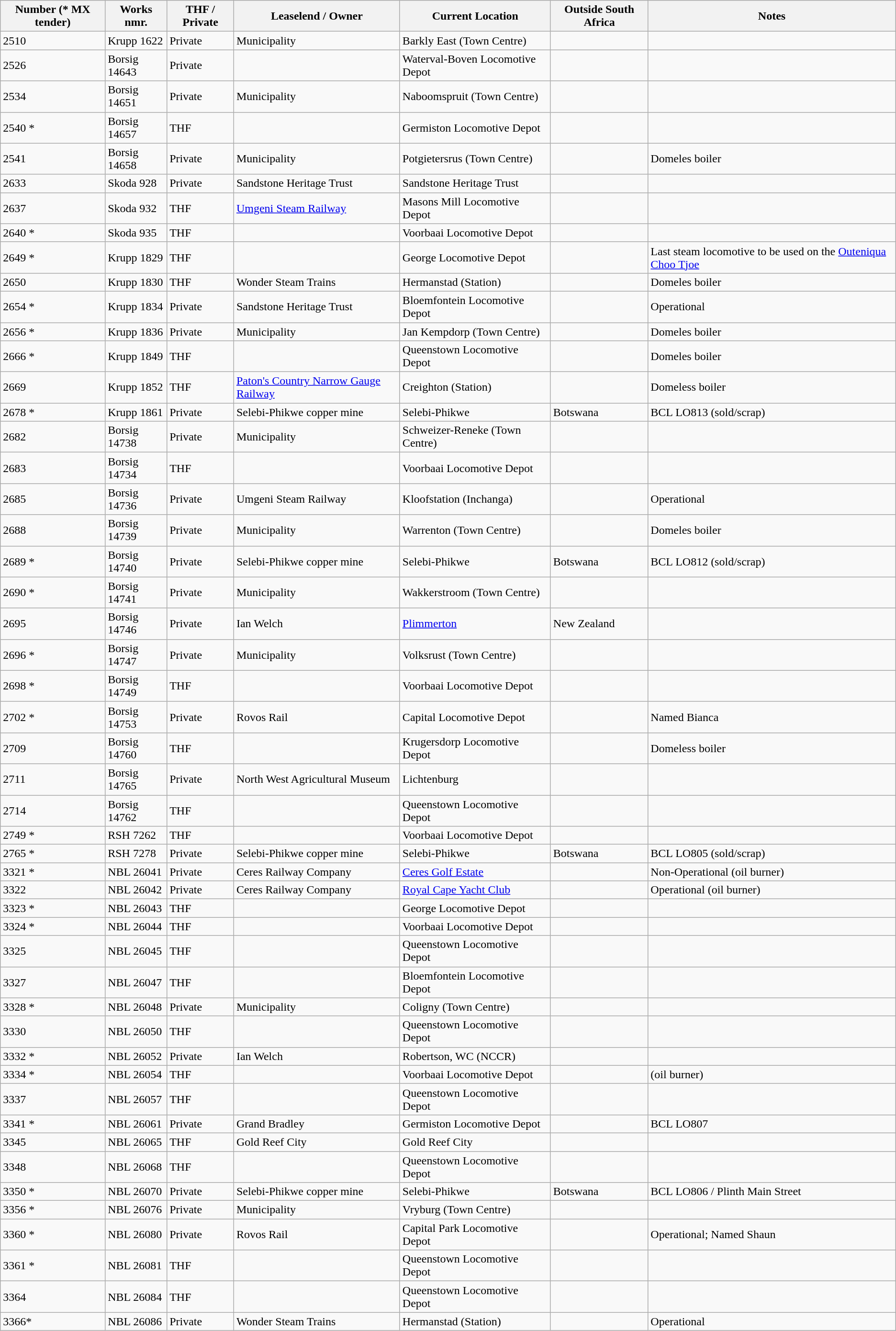<table class="wikitable">
<tr>
<th>Number (* MX tender)</th>
<th>Works nmr.</th>
<th>THF / Private</th>
<th>Leaselend / Owner</th>
<th>Current Location</th>
<th>Outside South Africa</th>
<th>Notes</th>
</tr>
<tr>
<td>2510</td>
<td>Krupp 1622</td>
<td>Private</td>
<td>Municipality</td>
<td>Barkly East (Town Centre)</td>
<td></td>
<td></td>
</tr>
<tr>
<td>2526</td>
<td>Borsig 14643</td>
<td>Private</td>
<td></td>
<td>Waterval-Boven Locomotive Depot</td>
<td></td>
<td></td>
</tr>
<tr>
<td>2534</td>
<td>Borsig 14651</td>
<td>Private</td>
<td>Municipality</td>
<td>Naboomspruit (Town Centre)</td>
<td></td>
<td></td>
</tr>
<tr>
<td>2540 *</td>
<td>Borsig 14657</td>
<td>THF</td>
<td></td>
<td>Germiston Locomotive Depot</td>
<td></td>
<td></td>
</tr>
<tr>
<td>2541</td>
<td>Borsig 14658</td>
<td>Private</td>
<td>Municipality</td>
<td>Potgietersrus (Town Centre)</td>
<td></td>
<td>Domeles boiler</td>
</tr>
<tr>
<td>2633</td>
<td>Skoda 928</td>
<td>Private</td>
<td>Sandstone Heritage Trust</td>
<td>Sandstone Heritage Trust</td>
<td></td>
<td></td>
</tr>
<tr>
<td>2637</td>
<td>Skoda 932</td>
<td>THF</td>
<td><a href='#'>Umgeni Steam Railway</a></td>
<td>Masons Mill Locomotive Depot</td>
<td></td>
<td></td>
</tr>
<tr>
<td>2640 *</td>
<td>Skoda 935</td>
<td>THF</td>
<td></td>
<td>Voorbaai Locomotive Depot</td>
<td></td>
<td></td>
</tr>
<tr>
<td>2649 *</td>
<td>Krupp 1829</td>
<td>THF</td>
<td></td>
<td>George Locomotive Depot</td>
<td></td>
<td>Last steam locomotive to be used on the <a href='#'>Outeniqua Choo Tjoe</a></td>
</tr>
<tr>
<td>2650</td>
<td>Krupp 1830</td>
<td>THF</td>
<td>Wonder Steam Trains</td>
<td>Hermanstad (Station)</td>
<td></td>
<td>Domeles boiler</td>
</tr>
<tr>
<td>2654 *</td>
<td>Krupp 1834</td>
<td>Private</td>
<td>Sandstone Heritage Trust</td>
<td>Bloemfontein Locomotive Depot</td>
<td></td>
<td>Operational</td>
</tr>
<tr>
<td>2656 *</td>
<td>Krupp 1836</td>
<td>Private</td>
<td>Municipality</td>
<td>Jan Kempdorp (Town Centre)</td>
<td></td>
<td>Domeles boiler</td>
</tr>
<tr>
<td>2666 *</td>
<td>Krupp 1849</td>
<td>THF</td>
<td></td>
<td>Queenstown Locomotive Depot</td>
<td></td>
<td>Domeles boiler</td>
</tr>
<tr>
<td>2669</td>
<td>Krupp 1852</td>
<td>THF</td>
<td><a href='#'>Paton's Country Narrow Gauge Railway</a></td>
<td>Creighton (Station)</td>
<td></td>
<td>Domeless boiler</td>
</tr>
<tr>
<td>2678 *</td>
<td>Krupp 1861</td>
<td>Private</td>
<td>Selebi-Phikwe copper mine</td>
<td>Selebi-Phikwe</td>
<td>Botswana</td>
<td>BCL LO813 (sold/scrap)</td>
</tr>
<tr>
<td>2682</td>
<td>Borsig 14738</td>
<td>Private</td>
<td>Municipality</td>
<td>Schweizer-Reneke (Town Centre)</td>
<td></td>
<td></td>
</tr>
<tr>
<td>2683</td>
<td>Borsig 14734</td>
<td>THF</td>
<td></td>
<td>Voorbaai Locomotive Depot</td>
<td></td>
<td></td>
</tr>
<tr>
<td>2685</td>
<td>Borsig 14736</td>
<td>Private</td>
<td>Umgeni Steam Railway</td>
<td>Kloofstation (Inchanga)</td>
<td></td>
<td>Operational</td>
</tr>
<tr>
<td>2688</td>
<td>Borsig 14739</td>
<td>Private</td>
<td>Municipality</td>
<td>Warrenton (Town Centre)</td>
<td></td>
<td>Domeles boiler</td>
</tr>
<tr>
<td>2689 *</td>
<td>Borsig 14740</td>
<td>Private</td>
<td>Selebi-Phikwe copper mine</td>
<td>Selebi-Phikwe</td>
<td>Botswana</td>
<td>BCL LO812 (sold/scrap)</td>
</tr>
<tr>
<td>2690 *</td>
<td>Borsig 14741</td>
<td>Private</td>
<td>Municipality</td>
<td>Wakkerstroom (Town Centre)</td>
<td></td>
<td></td>
</tr>
<tr>
<td>2695</td>
<td>Borsig 14746</td>
<td>Private</td>
<td>Ian Welch</td>
<td><a href='#'>Plimmerton</a></td>
<td>New Zealand</td>
<td></td>
</tr>
<tr>
<td>2696 *</td>
<td>Borsig 14747</td>
<td>Private</td>
<td>Municipality</td>
<td>Volksrust (Town Centre)</td>
<td></td>
<td></td>
</tr>
<tr>
<td>2698 *</td>
<td>Borsig 14749</td>
<td>THF</td>
<td></td>
<td>Voorbaai Locomotive Depot</td>
<td></td>
<td></td>
</tr>
<tr>
<td>2702 *</td>
<td>Borsig 14753</td>
<td>Private</td>
<td>Rovos Rail</td>
<td>Capital Locomotive Depot</td>
<td></td>
<td>Named Bianca</td>
</tr>
<tr>
<td>2709</td>
<td>Borsig 14760</td>
<td>THF</td>
<td></td>
<td>Krugersdorp Locomotive Depot</td>
<td></td>
<td>Domeless boiler</td>
</tr>
<tr>
<td>2711</td>
<td>Borsig 14765</td>
<td>Private</td>
<td>North West Agricultural Museum</td>
<td>Lichtenburg</td>
<td></td>
<td></td>
</tr>
<tr>
<td>2714</td>
<td>Borsig 14762</td>
<td>THF</td>
<td></td>
<td>Queenstown Locomotive Depot</td>
<td></td>
<td></td>
</tr>
<tr>
<td>2749 *</td>
<td>RSH 7262</td>
<td>THF</td>
<td></td>
<td>Voorbaai Locomotive Depot</td>
<td></td>
<td></td>
</tr>
<tr>
<td>2765 *</td>
<td>RSH 7278</td>
<td>Private</td>
<td>Selebi-Phikwe copper mine</td>
<td>Selebi-Phikwe</td>
<td>Botswana</td>
<td>BCL LO805 (sold/scrap)</td>
</tr>
<tr>
<td>3321 *</td>
<td>NBL 26041</td>
<td>Private</td>
<td>Ceres Railway Company</td>
<td><a href='#'>Ceres Golf Estate</a></td>
<td></td>
<td>Non-Operational (oil burner)</td>
</tr>
<tr>
<td>3322</td>
<td>NBL 26042</td>
<td>Private</td>
<td>Ceres Railway Company</td>
<td><a href='#'>Royal Cape Yacht Club</a></td>
<td></td>
<td>Operational (oil burner)</td>
</tr>
<tr>
<td>3323 *</td>
<td>NBL 26043</td>
<td>THF</td>
<td></td>
<td>George Locomotive Depot</td>
<td></td>
<td></td>
</tr>
<tr>
<td>3324 *</td>
<td>NBL 26044</td>
<td>THF</td>
<td></td>
<td>Voorbaai Locomotive Depot</td>
<td></td>
<td></td>
</tr>
<tr>
<td>3325</td>
<td>NBL 26045</td>
<td>THF</td>
<td></td>
<td>Queenstown Locomotive Depot</td>
<td></td>
<td></td>
</tr>
<tr>
<td>3327</td>
<td>NBL 26047</td>
<td>THF</td>
<td></td>
<td>Bloemfontein Locomotive Depot</td>
<td></td>
<td></td>
</tr>
<tr>
<td>3328 *</td>
<td>NBL 26048</td>
<td>Private</td>
<td>Municipality</td>
<td>Coligny (Town Centre)</td>
<td></td>
<td></td>
</tr>
<tr>
<td>3330</td>
<td>NBL 26050</td>
<td>THF</td>
<td></td>
<td>Queenstown Locomotive Depot</td>
<td></td>
<td></td>
</tr>
<tr>
<td>3332 *</td>
<td>NBL 26052</td>
<td>Private</td>
<td>Ian Welch</td>
<td>Robertson, WC (NCCR)</td>
<td></td>
<td></td>
</tr>
<tr>
<td>3334 *</td>
<td>NBL 26054</td>
<td>THF</td>
<td></td>
<td>Voorbaai Locomotive Depot</td>
<td></td>
<td>(oil burner)</td>
</tr>
<tr>
<td>3337</td>
<td>NBL 26057</td>
<td>THF</td>
<td></td>
<td>Queenstown Locomotive Depot</td>
<td></td>
<td></td>
</tr>
<tr>
<td>3341 *</td>
<td>NBL 26061</td>
<td>Private</td>
<td>Grand Bradley</td>
<td>Germiston Locomotive Depot</td>
<td></td>
<td>BCL LO807</td>
</tr>
<tr>
<td>3345</td>
<td>NBL 26065</td>
<td>THF</td>
<td>Gold Reef City</td>
<td>Gold Reef City</td>
<td></td>
<td></td>
</tr>
<tr>
<td>3348</td>
<td>NBL 26068</td>
<td>THF</td>
<td></td>
<td>Queenstown Locomotive Depot</td>
<td></td>
<td></td>
</tr>
<tr>
<td>3350 *</td>
<td>NBL 26070</td>
<td>Private</td>
<td>Selebi-Phikwe copper mine</td>
<td>Selebi-Phikwe</td>
<td>Botswana</td>
<td>BCL LO806 / Plinth Main Street</td>
</tr>
<tr>
<td>3356 *</td>
<td>NBL 26076</td>
<td>Private</td>
<td>Municipality</td>
<td>Vryburg (Town Centre)</td>
<td></td>
<td></td>
</tr>
<tr>
<td>3360 *</td>
<td>NBL 26080</td>
<td>Private</td>
<td>Rovos Rail</td>
<td>Capital Park Locomotive Depot</td>
<td></td>
<td>Operational; Named Shaun</td>
</tr>
<tr>
<td>3361 *</td>
<td>NBL 26081</td>
<td>THF</td>
<td></td>
<td>Queenstown Locomotive Depot</td>
<td></td>
<td></td>
</tr>
<tr>
<td>3364</td>
<td>NBL 26084</td>
<td>THF</td>
<td></td>
<td>Queenstown Locomotive Depot</td>
<td></td>
<td></td>
</tr>
<tr>
<td>3366*</td>
<td>NBL 26086</td>
<td>Private</td>
<td>Wonder Steam Trains</td>
<td>Hermanstad (Station)</td>
<td></td>
<td>Operational</td>
</tr>
</table>
